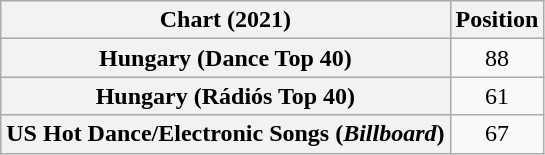<table class="wikitable sortable plainrowheaders" style="text-align:center">
<tr>
<th scope="col">Chart (2021)</th>
<th scope="col">Position</th>
</tr>
<tr>
<th scope="row">Hungary (Dance Top 40)</th>
<td>88</td>
</tr>
<tr>
<th scope="row">Hungary (Rádiós Top 40)</th>
<td>61</td>
</tr>
<tr>
<th scope="row">US Hot Dance/Electronic Songs (<em>Billboard</em>)</th>
<td>67</td>
</tr>
</table>
